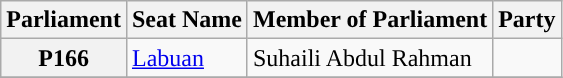<table class="wikitable sortable">
<tr>
<th>Parliament</th>
<th>Seat Name</th>
<th>Member of Parliament</th>
<th>Party</th>
</tr>
<tr>
<th>P166</th>
<td><a href='#'>Labuan</a></td>
<td>Suhaili Abdul Rahman</td>
<td></td>
</tr>
<tr>
</tr>
</table>
